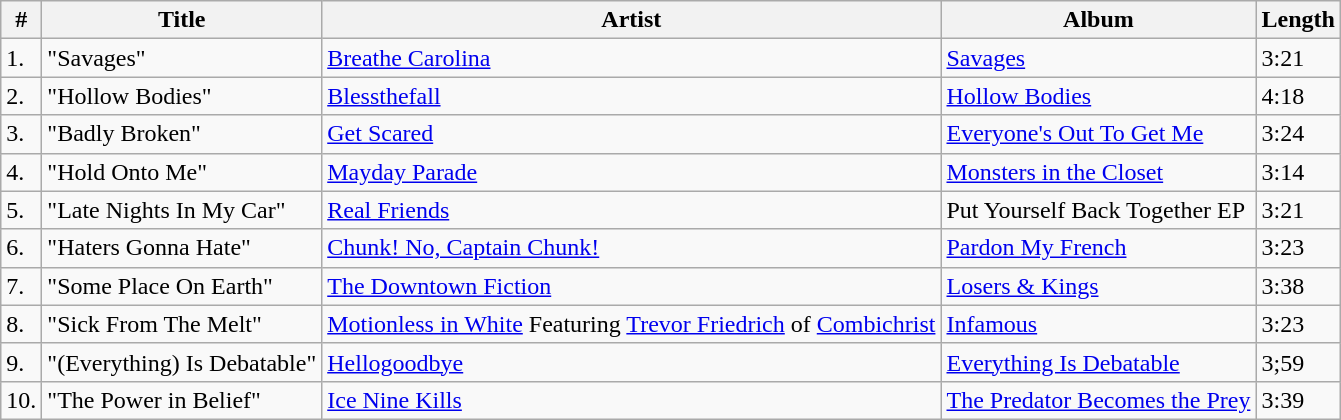<table class="wikitable">
<tr>
<th>#</th>
<th>Title</th>
<th>Artist</th>
<th>Album</th>
<th>Length</th>
</tr>
<tr>
<td>1.</td>
<td>"Savages"</td>
<td><a href='#'>Breathe Carolina</a></td>
<td><a href='#'>Savages</a></td>
<td>3:21</td>
</tr>
<tr>
<td>2.</td>
<td>"Hollow Bodies"</td>
<td><a href='#'>Blessthefall</a></td>
<td><a href='#'>Hollow Bodies</a></td>
<td>4:18</td>
</tr>
<tr>
<td>3.</td>
<td>"Badly Broken"</td>
<td><a href='#'>Get Scared</a></td>
<td><a href='#'>Everyone's Out To Get Me</a></td>
<td>3:24</td>
</tr>
<tr>
<td>4.</td>
<td>"Hold Onto Me"</td>
<td><a href='#'>Mayday Parade</a></td>
<td><a href='#'>Monsters in the Closet</a></td>
<td>3:14</td>
</tr>
<tr>
<td>5.</td>
<td>"Late Nights In My Car"</td>
<td><a href='#'>Real Friends</a></td>
<td>Put Yourself Back Together EP</td>
<td>3:21</td>
</tr>
<tr>
<td>6.</td>
<td>"Haters Gonna Hate"</td>
<td><a href='#'>Chunk! No, Captain Chunk!</a></td>
<td><a href='#'>Pardon My French</a></td>
<td>3:23</td>
</tr>
<tr>
<td>7.</td>
<td>"Some Place On Earth"</td>
<td><a href='#'>The Downtown Fiction</a></td>
<td><a href='#'>Losers & Kings</a></td>
<td>3:38</td>
</tr>
<tr>
<td>8.</td>
<td>"Sick From The Melt"</td>
<td><a href='#'>Motionless in White</a> Featuring <a href='#'>Trevor Friedrich</a> of <a href='#'>Combichrist</a></td>
<td><a href='#'>Infamous</a></td>
<td>3:23</td>
</tr>
<tr>
<td>9.</td>
<td>"(Everything) Is Debatable"</td>
<td><a href='#'>Hellogoodbye</a></td>
<td><a href='#'>Everything Is Debatable</a></td>
<td>3;59</td>
</tr>
<tr>
<td>10.</td>
<td>"The Power in Belief"</td>
<td><a href='#'>Ice Nine Kills</a></td>
<td><a href='#'>The Predator Becomes the Prey</a></td>
<td>3:39</td>
</tr>
</table>
